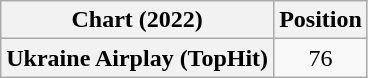<table class="wikitable plainrowheaders" style="text-align:center">
<tr>
<th scope="col">Chart (2022)</th>
<th scope="col">Position</th>
</tr>
<tr>
<th scope="row">Ukraine Airplay (TopHit)</th>
<td>76</td>
</tr>
</table>
